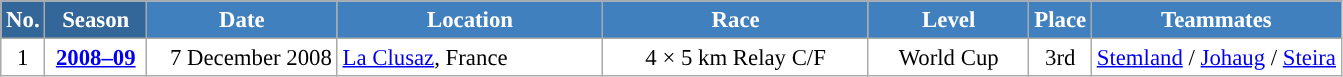<table class="wikitable sortable" style="font-size:95%; text-align:center; border:grey solid 1px; border-collapse:collapse; background:#ffffff;">
<tr style="background:#efefef;">
<th style="background-color:#369; color:white;">No.</th>
<th style="background-color:#369; color:white;">Season</th>
<th style="background-color:#4180be; color:white; width:120px;">Date</th>
<th style="background-color:#4180be; color:white; width:170px;">Location</th>
<th style="background-color:#4180be; color:white; width:170px;">Race</th>
<th style="background-color:#4180be; color:white; width:100px;">Level</th>
<th style="background-color:#4180be; color:white;">Place</th>
<th style="background-color:#4180be; color:white;">Teammates</th>
</tr>
<tr>
<td align=center>1</td>
<td rowspan=1 align=center><strong> <a href='#'>2008–09</a> </strong></td>
<td align=right>7 December 2008</td>
<td align=left> <a href='#'>La Clusaz</a>, France</td>
<td>4 × 5 km Relay C/F</td>
<td>World Cup</td>
<td>3rd</td>
<td><a href='#'>Stemland</a> / <a href='#'>Johaug</a> / <a href='#'>Steira</a></td>
</tr>
</table>
